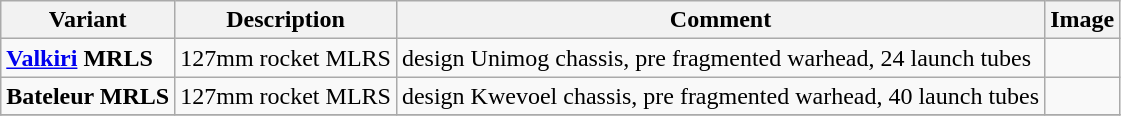<table class="wikitable sortable">
<tr>
<th>Variant</th>
<th>Description</th>
<th>Comment</th>
<th>Image</th>
</tr>
<tr>
<td><strong><a href='#'>Valkiri</a> MRLS</strong></td>
<td>127mm rocket MLRS</td>
<td> design Unimog chassis, pre fragmented warhead, 24 launch tubes</td>
<td></td>
</tr>
<tr>
<td><strong>Bateleur MRLS</strong></td>
<td>127mm rocket MLRS</td>
<td> design  Kwevoel chassis, pre fragmented warhead, 40 launch tubes</td>
<td></td>
</tr>
<tr>
</tr>
</table>
